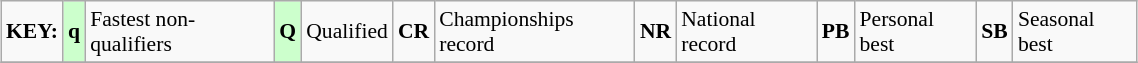<table class="wikitable" style="margin:0.5em auto; font-size:90%;position:relative;" width=60%>
<tr>
<td><strong>KEY:</strong></td>
<td bgcolor=ccffcc align=center><strong>q</strong></td>
<td>Fastest non-qualifiers</td>
<td bgcolor=ccffcc align=center><strong>Q</strong></td>
<td>Qualified</td>
<td align=center><strong>CR</strong></td>
<td>Championships record</td>
<td align=center><strong>NR</strong></td>
<td>National record</td>
<td align=center><strong>PB</strong></td>
<td>Personal best</td>
<td align=center><strong>SB</strong></td>
<td>Seasonal best</td>
</tr>
<tr>
</tr>
</table>
